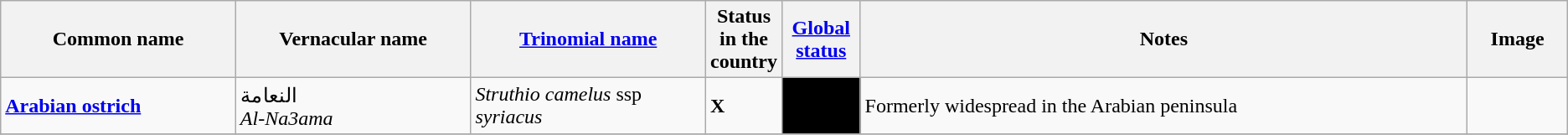<table class="wikitable sortable">
<tr>
<th width="15%">Common name</th>
<th width="15%">Vernacular name</th>
<th width="15%"><a href='#'>Trinomial name</a></th>
<th width="1%">Status in the country</th>
<th width="5%"><a href='#'>Global status</a></th>
<th class="unsortable">Notes</th>
<th class="unsortable">Image</th>
</tr>
<tr>
<td><strong><a href='#'>Arabian ostrich</a></strong></td>
<td>النعامة<br><em>Al-Na3ama</em></td>
<td><em>Struthio camelus</em> ssp <em>syriacus</em></td>
<td><strong>X</strong></td>
<td align=center style="background: #000000"></td>
<td>Formerly widespread in the Arabian peninsula</td>
<td></td>
</tr>
<tr>
</tr>
</table>
